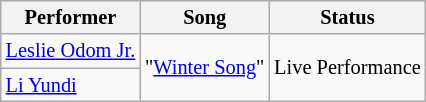<table class="wikitable" style="font-size:85%">
<tr>
<th>Performer</th>
<th>Song</th>
<th>Status</th>
</tr>
<tr>
<td> <a href='#'>Leslie Odom Jr.</a></td>
<td rowspan="2">"<a href='#'>Winter Song</a>"</td>
<td rowspan="2">Live Performance</td>
</tr>
<tr>
<td> <a href='#'>Li Yundi</a></td>
</tr>
</table>
